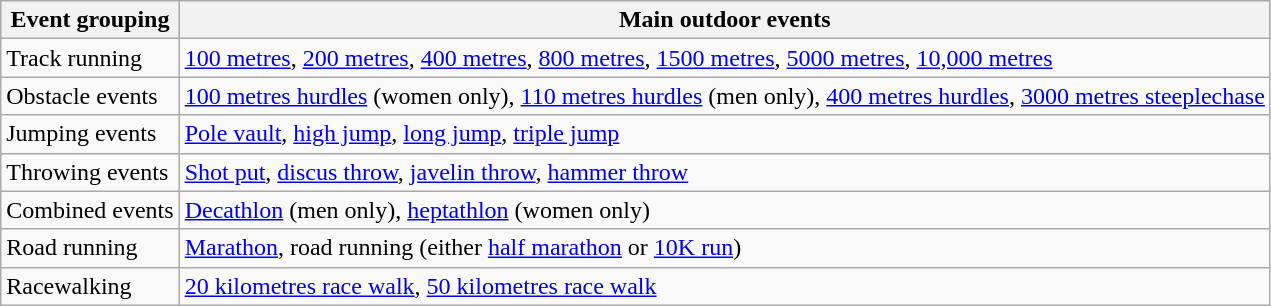<table class=wikitable>
<tr>
<th>Event grouping</th>
<th>Main outdoor events</th>
</tr>
<tr>
<td>Track running</td>
<td><a href='#'>100 metres</a>, <a href='#'>200 metres</a>, <a href='#'>400 metres</a>, <a href='#'>800 metres</a>, <a href='#'>1500 metres</a>, <a href='#'>5000 metres</a>, <a href='#'>10,000 metres</a></td>
</tr>
<tr>
<td>Obstacle events</td>
<td><a href='#'>100 metres hurdles</a> (women only), <a href='#'>110 metres hurdles</a> (men only), <a href='#'>400 metres hurdles</a>, <a href='#'>3000 metres steeplechase</a></td>
</tr>
<tr>
<td>Jumping events</td>
<td><a href='#'>Pole vault</a>, <a href='#'>high jump</a>, <a href='#'>long jump</a>, <a href='#'>triple jump</a></td>
</tr>
<tr>
<td>Throwing events</td>
<td><a href='#'>Shot put</a>, <a href='#'>discus throw</a>, <a href='#'>javelin throw</a>, <a href='#'>hammer throw</a></td>
</tr>
<tr>
<td>Combined events</td>
<td><a href='#'>Decathlon</a> (men only), <a href='#'>heptathlon</a> (women only)</td>
</tr>
<tr>
<td>Road running</td>
<td><a href='#'>Marathon</a>, road running (either <a href='#'>half marathon</a> or <a href='#'>10K run</a>)</td>
</tr>
<tr>
<td>Racewalking</td>
<td><a href='#'>20 kilometres race walk</a>, <a href='#'>50 kilometres race walk</a></td>
</tr>
</table>
